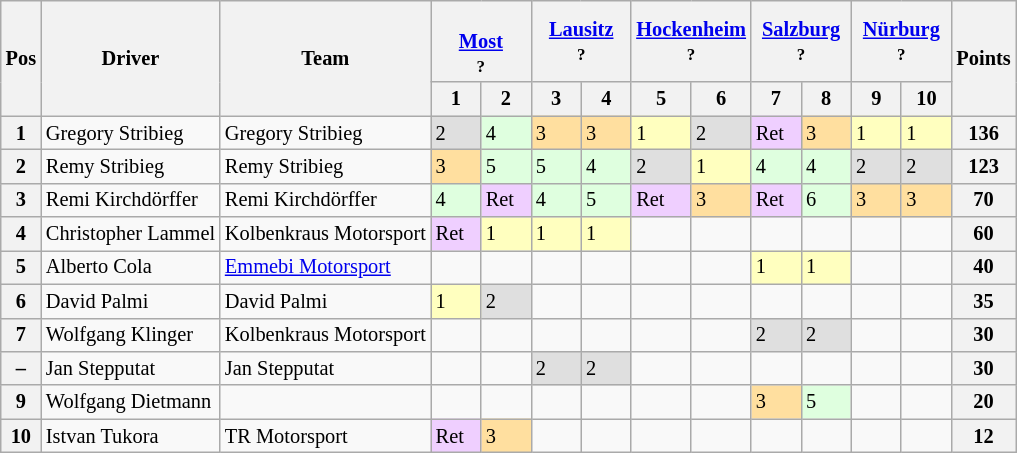<table class="wikitable" style="font-size:85%">
<tr>
<th rowspan=2>Pos</th>
<th rowspan=2>Driver</th>
<th rowspan=2>Team</th>
<th colspan=2><br><a href='#'>Most</a><br><small>?</small></th>
<th colspan=2> <a href='#'>Lausitz</a><br><small>?</small></th>
<th colspan=2> <a href='#'>Hockenheim</a><br><small>?</small></th>
<th colspan=2> <a href='#'>Salzburg</a><br><small>?</small></th>
<th colspan=2> <a href='#'>Nürburg</a><br><small>?</small></th>
<th rowspan=2>Points</th>
</tr>
<tr>
<th width="27">1</th>
<th width="27">2</th>
<th width="27">3</th>
<th width="27">4</th>
<th width="27">5</th>
<th width="27">6</th>
<th width="27">7</th>
<th width="27">8</th>
<th width="27">9</th>
<th width="27">10</th>
</tr>
<tr>
<th>1</th>
<td> Gregory Stribieg</td>
<td>Gregory Stribieg</td>
<td style="background:#DFDFDF;">2</td>
<td style="background:#DFFFDF;">4</td>
<td style="background:#FFDF9F;">3</td>
<td style="background:#FFDF9F;">3</td>
<td style="background:#FFFFBF;">1</td>
<td style="background:#DFDFDF;">2</td>
<td style="background:#EFCFFF;">Ret</td>
<td style="background:#FFDF9F;">3</td>
<td style="background:#FFFFBF;">1</td>
<td style="background:#FFFFBF;">1</td>
<th>136</th>
</tr>
<tr>
<th>2</th>
<td> Remy Stribieg</td>
<td>Remy Stribieg</td>
<td style="background:#FFDF9F;">3</td>
<td style="background:#DFFFDF;">5</td>
<td style="background:#DFFFDF;">5</td>
<td style="background:#DFFFDF;">4</td>
<td style="background:#DFDFDF;">2</td>
<td style="background:#FFFFBF;">1</td>
<td style="background:#DFFFDF;">4</td>
<td style="background:#DFFFDF;">4</td>
<td style="background:#DFDFDF;">2</td>
<td style="background:#DFDFDF;">2</td>
<th>123</th>
</tr>
<tr>
<th>3</th>
<td> Remi Kirchdörffer</td>
<td>Remi Kirchdörffer</td>
<td style="background:#DFFFDF;">4</td>
<td style="background:#EFCFFF;">Ret</td>
<td style="background:#DFFFDF;">4</td>
<td style="background:#DFFFDF;">5</td>
<td style="background:#EFCFFF;">Ret</td>
<td style="background:#FFDF9F;">3</td>
<td style="background:#EFCFFF;">Ret</td>
<td style="background:#DFFFDF;">6</td>
<td style="background:#FFDF9F;">3</td>
<td style="background:#FFDF9F;">3</td>
<th>70</th>
</tr>
<tr>
<th>4</th>
<td> Christopher Lammel</td>
<td>Kolbenkraus Motorsport</td>
<td style="background:#EFCFFF;">Ret</td>
<td style="background:#FFFFBF;">1</td>
<td style="background:#FFFFBF;">1</td>
<td style="background:#FFFFBF;">1</td>
<td></td>
<td></td>
<td></td>
<td></td>
<td></td>
<td></td>
<th>60</th>
</tr>
<tr>
<th>5</th>
<td> Alberto Cola</td>
<td><a href='#'>Emmebi Motorsport</a></td>
<td></td>
<td></td>
<td></td>
<td></td>
<td></td>
<td></td>
<td style="background:#FFFFBF;">1</td>
<td style="background:#FFFFBF;">1</td>
<td></td>
<td></td>
<th>40</th>
</tr>
<tr>
<th>6</th>
<td> David Palmi</td>
<td>David Palmi</td>
<td style="background:#FFFFBF;">1</td>
<td style="background:#DFDFDF;">2</td>
<td></td>
<td></td>
<td></td>
<td></td>
<td></td>
<td></td>
<td></td>
<td></td>
<th>35</th>
</tr>
<tr>
<th>7</th>
<td> Wolfgang Klinger</td>
<td>Kolbenkraus Motorsport</td>
<td></td>
<td></td>
<td></td>
<td></td>
<td></td>
<td></td>
<td style="background:#DFDFDF;">2</td>
<td style="background:#DFDFDF;">2</td>
<td></td>
<td></td>
<th>30</th>
</tr>
<tr>
<th>–</th>
<td> Jan Stepputat</td>
<td>Jan Stepputat</td>
<td></td>
<td></td>
<td style="background:#DFDFDF;">2</td>
<td style="background:#DFDFDF;">2</td>
<td></td>
<td></td>
<td></td>
<td></td>
<td></td>
<td></td>
<th>30</th>
</tr>
<tr>
<th>9</th>
<td> Wolfgang Dietmann</td>
<td></td>
<td></td>
<td></td>
<td></td>
<td></td>
<td></td>
<td></td>
<td style="background:#FFDF9F;">3</td>
<td style="background:#DFFFDF;">5</td>
<td></td>
<td></td>
<th>20</th>
</tr>
<tr>
<th>10</th>
<td> Istvan Tukora</td>
<td>TR Motorsport</td>
<td style="background:#EFCFFF;">Ret</td>
<td style="background:#FFDF9F;">3</td>
<td></td>
<td></td>
<td></td>
<td></td>
<td></td>
<td></td>
<td></td>
<td></td>
<th>12</th>
</tr>
</table>
